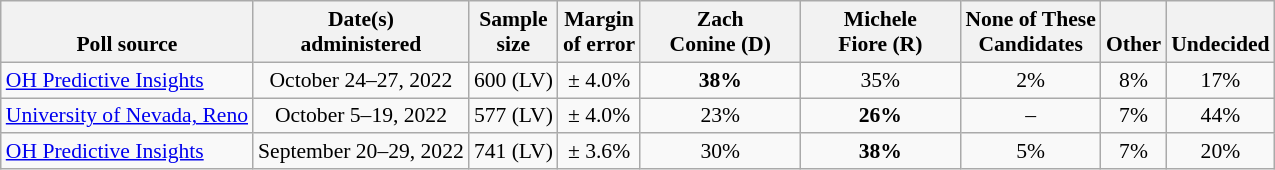<table class="wikitable" style="font-size:90%;text-align:center;">
<tr valign=bottom>
<th>Poll source</th>
<th>Date(s)<br>administered</th>
<th>Sample<br>size</th>
<th>Margin<br>of error</th>
<th style="width:100px;">Zach<br>Conine (D)</th>
<th style="width:100px;">Michele<br>Fiore (R)</th>
<th>None of These<br>Candidates</th>
<th>Other</th>
<th>Undecided</th>
</tr>
<tr>
<td style="text-align:left;"><a href='#'>OH Predictive Insights</a></td>
<td>October 24–27, 2022</td>
<td>600 (LV)</td>
<td>± 4.0%</td>
<td><strong>38%</strong></td>
<td>35%</td>
<td>2%</td>
<td>8%</td>
<td>17%</td>
</tr>
<tr>
<td style="text-align:left;"><a href='#'>University of Nevada, Reno</a></td>
<td>October 5–19, 2022</td>
<td>577 (LV)</td>
<td>± 4.0%</td>
<td>23%</td>
<td><strong>26%</strong></td>
<td>–</td>
<td>7%</td>
<td>44%</td>
</tr>
<tr>
<td style="text-align:left;"><a href='#'>OH Predictive Insights</a></td>
<td>September 20–29, 2022</td>
<td>741 (LV)</td>
<td>± 3.6%</td>
<td>30%</td>
<td><strong>38%</strong></td>
<td>5%</td>
<td>7%</td>
<td>20%</td>
</tr>
</table>
